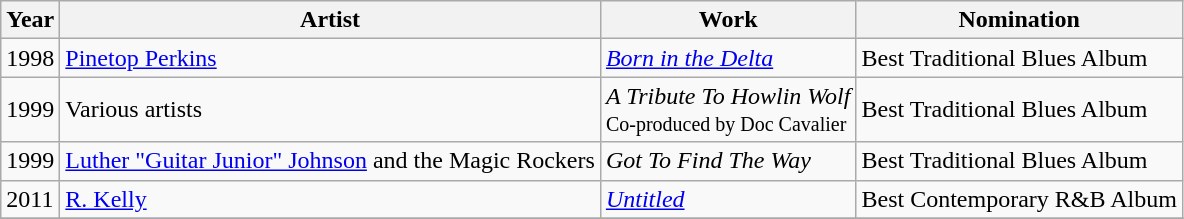<table class="wikitable">
<tr>
<th>Year</th>
<th>Artist</th>
<th>Work</th>
<th>Nomination</th>
</tr>
<tr>
<td>1998</td>
<td><a href='#'>Pinetop Perkins</a></td>
<td><em><a href='#'>Born in the Delta</a></em></td>
<td>Best Traditional Blues Album</td>
</tr>
<tr>
<td>1999</td>
<td>Various artists</td>
<td><em>A Tribute To Howlin Wolf</em><br><small>Co-produced by Doc Cavalier</small></td>
<td>Best Traditional Blues Album</td>
</tr>
<tr>
<td>1999</td>
<td><a href='#'>Luther "Guitar Junior" Johnson</a> and the Magic Rockers</td>
<td><em>Got To Find The Way</em></td>
<td>Best Traditional Blues Album</td>
</tr>
<tr>
<td>2011</td>
<td><a href='#'>R. Kelly</a></td>
<td><em><a href='#'>Untitled</a></em></td>
<td>Best Contemporary R&B Album</td>
</tr>
<tr>
</tr>
</table>
